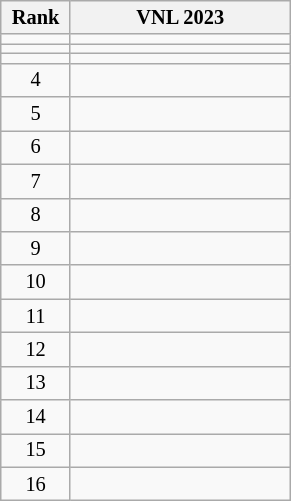<table class="wikitable sortable" style="font-size:85%; text-align:center;">
<tr>
<th width=40>Rank</th>
<th width=140>VNL 2023</th>
</tr>
<tr>
<td></td>
<td style="text-align:left"></td>
</tr>
<tr>
<td></td>
<td style="text-align:left"></td>
</tr>
<tr>
<td></td>
<td style="text-align:left"></td>
</tr>
<tr>
<td>4</td>
<td style="text-align:left"></td>
</tr>
<tr>
<td>5</td>
<td style="text-align:left"></td>
</tr>
<tr>
<td>6</td>
<td style="text-align:left"></td>
</tr>
<tr>
<td>7</td>
<td style="text-align:left"></td>
</tr>
<tr>
<td>8</td>
<td style="text-align:left"></td>
</tr>
<tr>
<td>9</td>
<td style="text-align:left"></td>
</tr>
<tr>
<td>10</td>
<td style="text-align:left"></td>
</tr>
<tr>
<td>11</td>
<td style="text-align:left"></td>
</tr>
<tr>
<td>12</td>
<td style="text-align:left"></td>
</tr>
<tr>
<td>13</td>
<td style="text-align:left"></td>
</tr>
<tr>
<td>14</td>
<td style="text-align:left"></td>
</tr>
<tr>
<td>15</td>
<td style="text-align:left"></td>
</tr>
<tr>
<td>16</td>
<td style="text-align:left"></td>
</tr>
</table>
